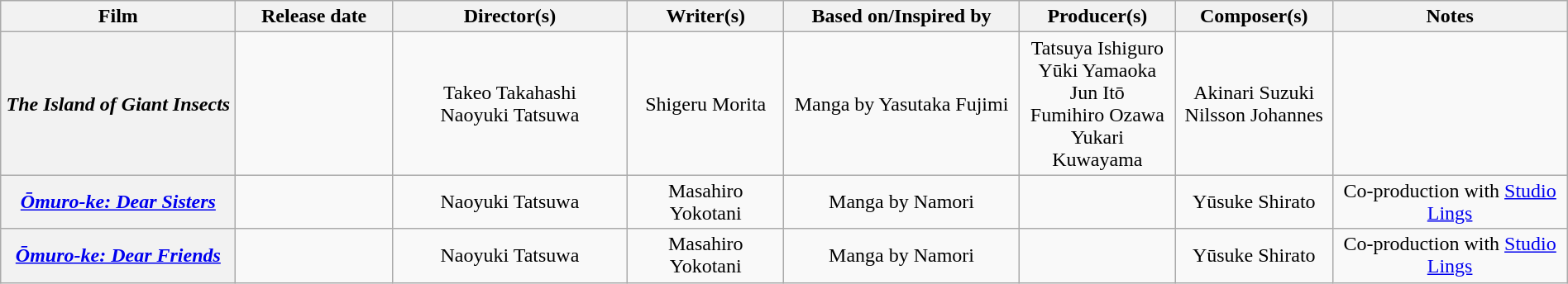<table class="wikitable plainrowheaders sortable" style="text-align:center; width:100%;">
<tr>
<th style="width:15%;">Film</th>
<th style="width:10%;">Release date</th>
<th style="width:15%;">Director(s)</th>
<th style="width:10%;">Writer(s)</th>
<th style="width:15%;">Based on/Inspired by</th>
<th style="width:10%;">Producer(s)</th>
<th style="width:10%;">Composer(s)</th>
<th style="width:15%;">Notes</th>
</tr>
<tr>
<th scope="row" style="text-align:center;"><em>The Island of Giant Insects</em></th>
<td></td>
<td>Takeo Takahashi<br>Naoyuki Tatsuwa</td>
<td>Shigeru Morita</td>
<td>Manga by Yasutaka Fujimi</td>
<td>Tatsuya Ishiguro<br>Yūki Yamaoka<br>Jun Itō<br>Fumihiro Ozawa<br>Yukari Kuwayama</td>
<td>Akinari Suzuki<br>Nilsson Johannes</td>
<td></td>
</tr>
<tr>
<th scope="row" style="text-align:center;"><em><a href='#'>Ōmuro-ke: Dear Sisters</a></em></th>
<td></td>
<td>Naoyuki Tatsuwa</td>
<td>Masahiro Yokotani</td>
<td>Manga by Namori</td>
<td></td>
<td>Yūsuke Shirato</td>
<td>Co-production with <a href='#'>Studio Lings</a></td>
</tr>
<tr>
<th scope="row" style="text-align:center;"><em><a href='#'>Ōmuro-ke: Dear Friends</a></em></th>
<td></td>
<td>Naoyuki Tatsuwa</td>
<td>Masahiro Yokotani</td>
<td>Manga by Namori</td>
<td></td>
<td>Yūsuke Shirato</td>
<td>Co-production with <a href='#'>Studio Lings</a></td>
</tr>
</table>
